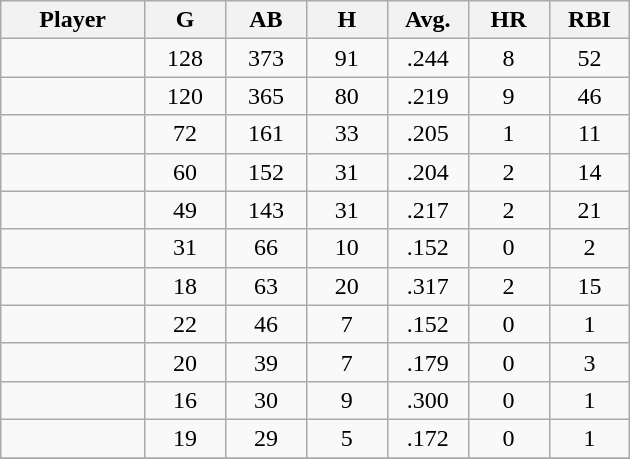<table class="wikitable sortable">
<tr>
<th bgcolor="#DDDDFF" width="16%">Player</th>
<th bgcolor="#DDDDFF" width="9%">G</th>
<th bgcolor="#DDDDFF" width="9%">AB</th>
<th bgcolor="#DDDDFF" width="9%">H</th>
<th bgcolor="#DDDDFF" width="9%">Avg.</th>
<th bgcolor="#DDDDFF" width="9%">HR</th>
<th bgcolor="#DDDDFF" width="9%">RBI</th>
</tr>
<tr align="center">
<td></td>
<td>128</td>
<td>373</td>
<td>91</td>
<td>.244</td>
<td>8</td>
<td>52</td>
</tr>
<tr align="center">
<td></td>
<td>120</td>
<td>365</td>
<td>80</td>
<td>.219</td>
<td>9</td>
<td>46</td>
</tr>
<tr align="center">
<td></td>
<td>72</td>
<td>161</td>
<td>33</td>
<td>.205</td>
<td>1</td>
<td>11</td>
</tr>
<tr align="center">
<td></td>
<td>60</td>
<td>152</td>
<td>31</td>
<td>.204</td>
<td>2</td>
<td>14</td>
</tr>
<tr align="center">
<td></td>
<td>49</td>
<td>143</td>
<td>31</td>
<td>.217</td>
<td>2</td>
<td>21</td>
</tr>
<tr align="center">
<td></td>
<td>31</td>
<td>66</td>
<td>10</td>
<td>.152</td>
<td>0</td>
<td>2</td>
</tr>
<tr align="center">
<td></td>
<td>18</td>
<td>63</td>
<td>20</td>
<td>.317</td>
<td>2</td>
<td>15</td>
</tr>
<tr align="center">
<td></td>
<td>22</td>
<td>46</td>
<td>7</td>
<td>.152</td>
<td>0</td>
<td>1</td>
</tr>
<tr align="center">
<td></td>
<td>20</td>
<td>39</td>
<td>7</td>
<td>.179</td>
<td>0</td>
<td>3</td>
</tr>
<tr align="center">
<td></td>
<td>16</td>
<td>30</td>
<td>9</td>
<td>.300</td>
<td>0</td>
<td>1</td>
</tr>
<tr align="center">
<td></td>
<td>19</td>
<td>29</td>
<td>5</td>
<td>.172</td>
<td>0</td>
<td>1</td>
</tr>
<tr align="center">
</tr>
</table>
